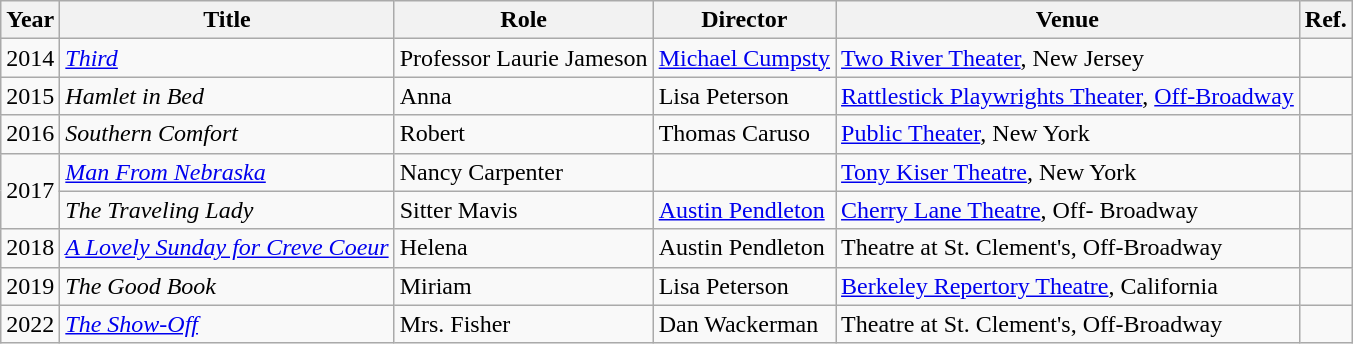<table class="wikitable">
<tr>
<th>Year</th>
<th>Title</th>
<th>Role</th>
<th>Director</th>
<th>Venue</th>
<th>Ref.</th>
</tr>
<tr>
<td>2014</td>
<td><em><a href='#'>Third</a></em></td>
<td>Professor Laurie Jameson</td>
<td><a href='#'>Michael Cumpsty</a></td>
<td><a href='#'>Two River Theater</a>, New Jersey</td>
<td></td>
</tr>
<tr>
<td>2015</td>
<td><em>Hamlet in Bed</em></td>
<td>Anna</td>
<td>Lisa Peterson</td>
<td><a href='#'>Rattlestick Playwrights Theater</a>, <a href='#'>Off-Broadway</a></td>
<td></td>
</tr>
<tr>
<td>2016</td>
<td><em>Southern Comfort</em></td>
<td>Robert</td>
<td>Thomas Caruso</td>
<td><a href='#'>Public Theater</a>, New York</td>
<td></td>
</tr>
<tr>
<td rowspan="2">2017</td>
<td><em><a href='#'>Man From Nebraska</a></em></td>
<td>Nancy Carpenter</td>
<td></td>
<td><a href='#'>Tony Kiser Theatre</a>, New York</td>
<td></td>
</tr>
<tr>
<td><em>The Traveling Lady</em></td>
<td>Sitter Mavis</td>
<td><a href='#'>Austin Pendleton</a></td>
<td><a href='#'>Cherry Lane Theatre</a>, Off- Broadway</td>
<td></td>
</tr>
<tr>
<td>2018</td>
<td><em><a href='#'>A Lovely Sunday for Creve Coeur</a></em></td>
<td>Helena</td>
<td>Austin Pendleton</td>
<td>Theatre at St. Clement's, Off-Broadway</td>
<td></td>
</tr>
<tr>
<td>2019</td>
<td><em>The Good Book</em></td>
<td>Miriam</td>
<td>Lisa Peterson</td>
<td><a href='#'>Berkeley Repertory Theatre</a>, California</td>
<td></td>
</tr>
<tr>
<td>2022</td>
<td><em><a href='#'>The Show-Off</a></em></td>
<td>Mrs. Fisher</td>
<td>Dan Wackerman</td>
<td>Theatre at St. Clement's, Off-Broadway</td>
<td></td>
</tr>
</table>
